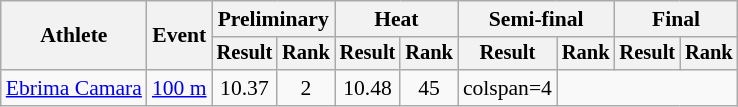<table class=wikitable style=font-size:90%>
<tr>
<th rowspan=2>Athlete</th>
<th rowspan=2>Event</th>
<th colspan=2>Preliminary</th>
<th colspan=2>Heat</th>
<th colspan=2>Semi-final</th>
<th colspan=2>Final</th>
</tr>
<tr style=font-size:95%>
<th>Result</th>
<th>Rank</th>
<th>Result</th>
<th>Rank</th>
<th>Result</th>
<th>Rank</th>
<th>Result</th>
<th>Rank</th>
</tr>
<tr align=center>
<td align=left><a href='#'>Ebrima Camara</a></td>
<td align=left><a href='#'>100 m</a></td>
<td>10.37</td>
<td>2</td>
<td>10.48</td>
<td>45</td>
<td>colspan=4 </td>
</tr>
</table>
